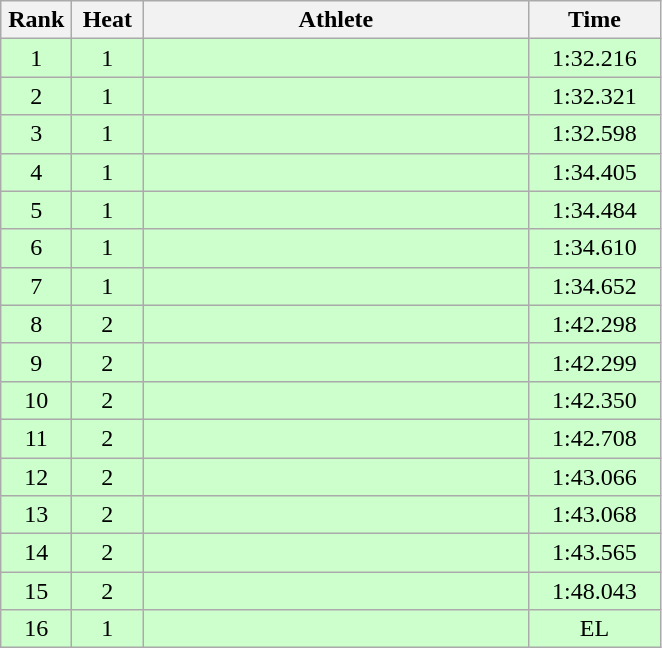<table class="wikitable" style="text-align:center">
<tr>
<th width=40>Rank</th>
<th width=40>Heat</th>
<th width=250>Athlete</th>
<th width=80>Time</th>
</tr>
<tr bgcolor="ccffcc">
<td>1</td>
<td>1</td>
<td align=left></td>
<td>1:32.216</td>
</tr>
<tr bgcolor="ccffcc">
<td>2</td>
<td>1</td>
<td align=left></td>
<td>1:32.321</td>
</tr>
<tr bgcolor="ccffcc">
<td>3</td>
<td>1</td>
<td align=left></td>
<td>1:32.598</td>
</tr>
<tr bgcolor="ccffcc">
<td>4</td>
<td>1</td>
<td align=left></td>
<td>1:34.405</td>
</tr>
<tr bgcolor="ccffcc">
<td>5</td>
<td>1</td>
<td align=left></td>
<td>1:34.484</td>
</tr>
<tr bgcolor="ccffcc">
<td>6</td>
<td>1</td>
<td align=left></td>
<td>1:34.610</td>
</tr>
<tr bgcolor="ccffcc">
<td>7</td>
<td>1</td>
<td align=left></td>
<td>1:34.652</td>
</tr>
<tr bgcolor="ccffcc">
<td>8</td>
<td>2</td>
<td align=left></td>
<td>1:42.298</td>
</tr>
<tr bgcolor="ccffcc">
<td>9</td>
<td>2</td>
<td align=left></td>
<td>1:42.299</td>
</tr>
<tr bgcolor="ccffcc">
<td>10</td>
<td>2</td>
<td align=left></td>
<td>1:42.350</td>
</tr>
<tr bgcolor="ccffcc">
<td>11</td>
<td>2</td>
<td align=left></td>
<td>1:42.708</td>
</tr>
<tr bgcolor="ccffcc">
<td>12</td>
<td>2</td>
<td align=left></td>
<td>1:43.066</td>
</tr>
<tr bgcolor="ccffcc">
<td>13</td>
<td>2</td>
<td align=left></td>
<td>1:43.068</td>
</tr>
<tr bgcolor="ccffcc">
<td>14</td>
<td>2</td>
<td align=left></td>
<td>1:43.565</td>
</tr>
<tr bgcolor="ccffcc">
<td>15</td>
<td>2</td>
<td align=left></td>
<td>1:48.043</td>
</tr>
<tr bgcolor="ccffcc">
<td>16</td>
<td>1</td>
<td align=left></td>
<td>EL</td>
</tr>
</table>
